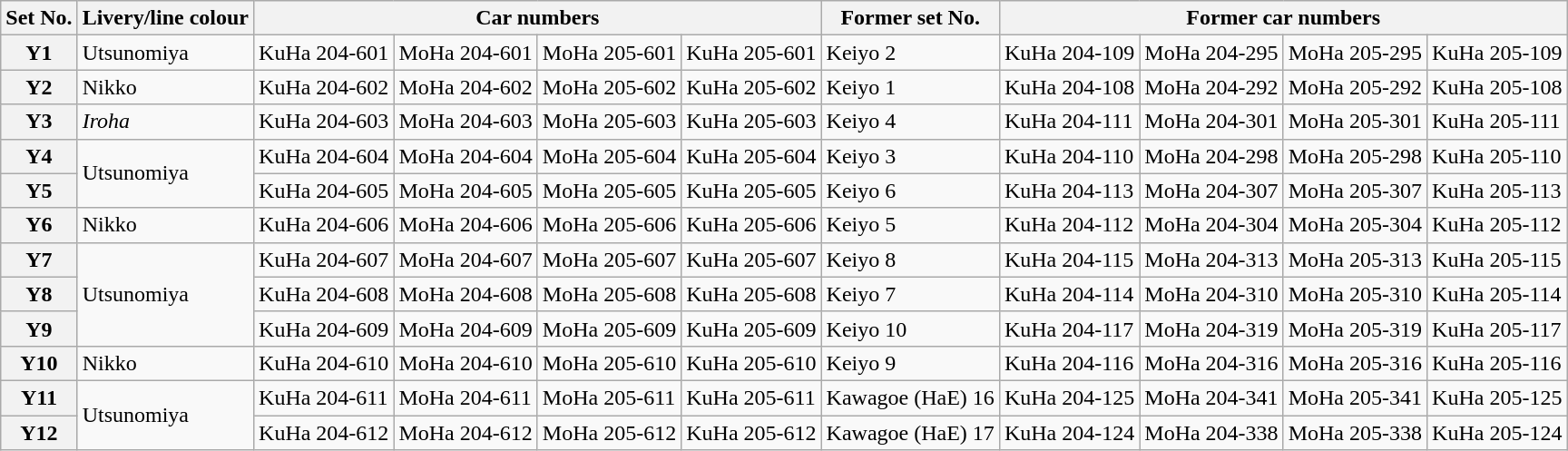<table class="wikitable">
<tr>
<th>Set No.</th>
<th>Livery/line colour</th>
<th colspan=4>Car numbers</th>
<th>Former set No.</th>
<th colspan=4>Former car numbers</th>
</tr>
<tr>
<th>Y1</th>
<td> Utsunomiya</td>
<td>KuHa 204-601</td>
<td>MoHa 204-601</td>
<td>MoHa 205-601</td>
<td>KuHa 205-601</td>
<td>Keiyo 2</td>
<td>KuHa 204-109</td>
<td>MoHa 204-295</td>
<td>MoHa 205-295</td>
<td>KuHa 205-109</td>
</tr>
<tr>
<th>Y2</th>
<td> Nikko</td>
<td>KuHa 204-602</td>
<td>MoHa 204-602</td>
<td>MoHa 205-602</td>
<td>KuHa 205-602</td>
<td>Keiyo 1</td>
<td>KuHa 204-108</td>
<td>MoHa 204-292</td>
<td>MoHa 205-292</td>
<td>KuHa 205-108</td>
</tr>
<tr>
<th>Y3</th>
<td> <em>Iroha</em></td>
<td>KuHa 204-603</td>
<td>MoHa 204-603</td>
<td>MoHa 205-603</td>
<td>KuHa 205-603</td>
<td>Keiyo 4</td>
<td>KuHa 204-111</td>
<td>MoHa 204-301</td>
<td>MoHa 205-301</td>
<td>KuHa 205-111</td>
</tr>
<tr>
<th>Y4</th>
<td rowspan="2"> Utsunomiya</td>
<td>KuHa 204-604</td>
<td>MoHa 204-604</td>
<td>MoHa 205-604</td>
<td>KuHa 205-604</td>
<td>Keiyo 3</td>
<td>KuHa 204-110</td>
<td>MoHa 204-298</td>
<td>MoHa 205-298</td>
<td>KuHa 205-110</td>
</tr>
<tr>
<th>Y5</th>
<td>KuHa 204-605</td>
<td>MoHa 204-605</td>
<td>MoHa 205-605</td>
<td>KuHa 205-605</td>
<td>Keiyo 6</td>
<td>KuHa 204-113</td>
<td>MoHa 204-307</td>
<td>MoHa 205-307</td>
<td>KuHa 205-113</td>
</tr>
<tr>
<th>Y6</th>
<td> Nikko</td>
<td>KuHa 204-606</td>
<td>MoHa 204-606</td>
<td>MoHa 205-606</td>
<td>KuHa 205-606</td>
<td>Keiyo 5</td>
<td>KuHa 204-112</td>
<td>MoHa 204-304</td>
<td>MoHa 205-304</td>
<td>KuHa 205-112</td>
</tr>
<tr>
<th>Y7</th>
<td rowspan="3"> Utsunomiya</td>
<td>KuHa 204-607</td>
<td>MoHa 204-607</td>
<td>MoHa 205-607</td>
<td>KuHa 205-607</td>
<td>Keiyo 8</td>
<td>KuHa 204-115</td>
<td>MoHa 204-313</td>
<td>MoHa 205-313</td>
<td>KuHa 205-115</td>
</tr>
<tr>
<th>Y8</th>
<td>KuHa 204-608</td>
<td>MoHa 204-608</td>
<td>MoHa 205-608</td>
<td>KuHa 205-608</td>
<td>Keiyo 7</td>
<td>KuHa 204-114</td>
<td>MoHa 204-310</td>
<td>MoHa 205-310</td>
<td>KuHa 205-114</td>
</tr>
<tr>
<th>Y9</th>
<td>KuHa 204-609</td>
<td>MoHa 204-609</td>
<td>MoHa 205-609</td>
<td>KuHa 205-609</td>
<td>Keiyo 10</td>
<td>KuHa 204-117</td>
<td>MoHa 204-319</td>
<td>MoHa 205-319</td>
<td>KuHa 205-117</td>
</tr>
<tr>
<th>Y10</th>
<td> Nikko</td>
<td>KuHa 204-610</td>
<td>MoHa 204-610</td>
<td>MoHa 205-610</td>
<td>KuHa 205-610</td>
<td>Keiyo 9</td>
<td>KuHa 204-116</td>
<td>MoHa 204-316</td>
<td>MoHa 205-316</td>
<td>KuHa 205-116</td>
</tr>
<tr>
<th>Y11</th>
<td rowspan="2"> Utsunomiya</td>
<td>KuHa 204-611</td>
<td>MoHa 204-611</td>
<td>MoHa 205-611</td>
<td>KuHa 205-611</td>
<td>Kawagoe (HaE) 16</td>
<td>KuHa 204-125</td>
<td>MoHa 204-341</td>
<td>MoHa 205-341</td>
<td>KuHa 205-125</td>
</tr>
<tr>
<th>Y12</th>
<td>KuHa 204-612</td>
<td>MoHa 204-612</td>
<td>MoHa 205-612</td>
<td>KuHa 205-612</td>
<td>Kawagoe (HaE) 17</td>
<td>KuHa 204-124</td>
<td>MoHa 204-338</td>
<td>MoHa 205-338</td>
<td>KuHa 205-124</td>
</tr>
</table>
